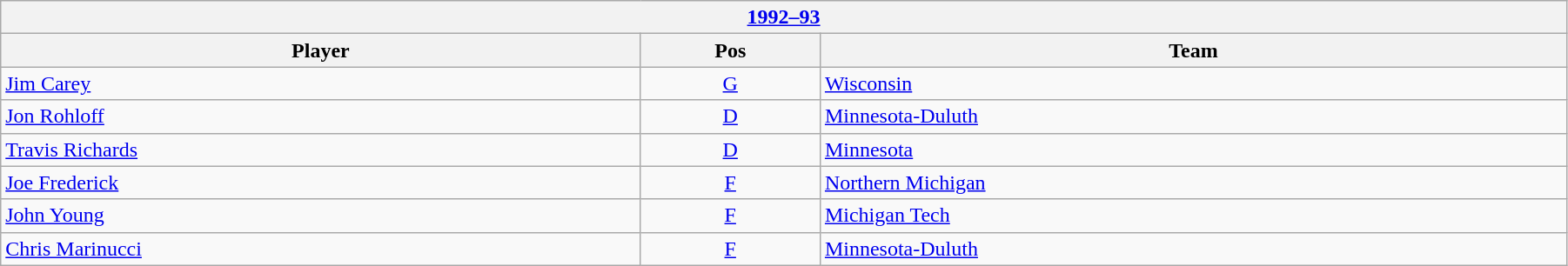<table class="wikitable" width=95%>
<tr>
<th colspan=3><a href='#'>1992–93</a></th>
</tr>
<tr>
<th>Player</th>
<th>Pos</th>
<th>Team</th>
</tr>
<tr>
<td><a href='#'>Jim Carey</a></td>
<td align=center><a href='#'>G</a></td>
<td><a href='#'>Wisconsin</a></td>
</tr>
<tr>
<td><a href='#'>Jon Rohloff</a></td>
<td align=center><a href='#'>D</a></td>
<td><a href='#'>Minnesota-Duluth</a></td>
</tr>
<tr>
<td><a href='#'>Travis Richards</a></td>
<td align=center><a href='#'>D</a></td>
<td><a href='#'>Minnesota</a></td>
</tr>
<tr>
<td><a href='#'>Joe Frederick</a></td>
<td align=center><a href='#'>F</a></td>
<td><a href='#'>Northern Michigan</a></td>
</tr>
<tr>
<td><a href='#'>John Young</a></td>
<td align=center><a href='#'>F</a></td>
<td><a href='#'>Michigan Tech</a></td>
</tr>
<tr>
<td><a href='#'>Chris Marinucci</a></td>
<td align=center><a href='#'>F</a></td>
<td><a href='#'>Minnesota-Duluth</a></td>
</tr>
</table>
